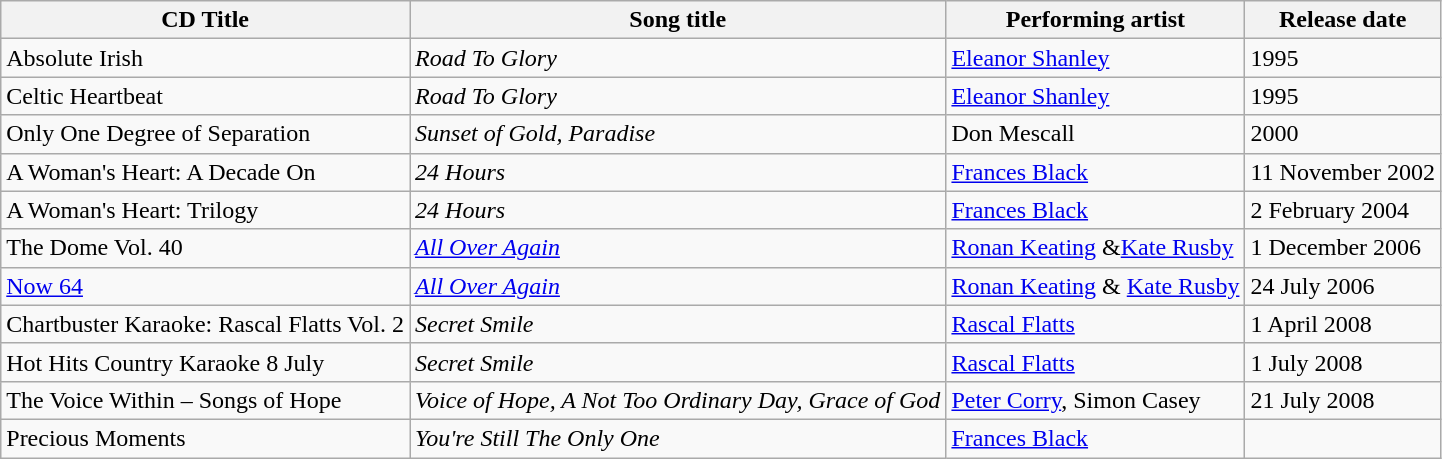<table class="wikitable">
<tr>
<th>CD Title</th>
<th>Song title</th>
<th>Performing artist</th>
<th>Release date</th>
</tr>
<tr>
<td>Absolute Irish</td>
<td><em>Road To Glory</em></td>
<td><a href='#'>Eleanor Shanley</a></td>
<td>1995</td>
</tr>
<tr>
<td>Celtic Heartbeat</td>
<td><em>Road To Glory</em></td>
<td><a href='#'>Eleanor Shanley</a></td>
<td>1995</td>
</tr>
<tr>
<td>Only One Degree of Separation</td>
<td><em>Sunset of Gold, Paradise</em></td>
<td>Don Mescall</td>
<td>2000</td>
</tr>
<tr>
<td>A Woman's Heart: A Decade On</td>
<td><em>24 Hours</em></td>
<td><a href='#'>Frances Black</a></td>
<td>11 November 2002</td>
</tr>
<tr>
<td>A Woman's Heart: Trilogy</td>
<td><em>24 Hours</em></td>
<td><a href='#'>Frances Black</a></td>
<td>2 February 2004</td>
</tr>
<tr>
<td>The Dome Vol. 40</td>
<td><em><a href='#'>All Over Again</a></em></td>
<td><a href='#'>Ronan Keating</a> &<a href='#'>Kate Rusby</a></td>
<td>1 December 2006</td>
</tr>
<tr>
<td><a href='#'>Now 64</a></td>
<td><em><a href='#'>All Over Again</a></em></td>
<td><a href='#'>Ronan Keating</a> & <a href='#'>Kate Rusby</a></td>
<td>24 July 2006</td>
</tr>
<tr>
<td>Chartbuster Karaoke: Rascal Flatts Vol. 2</td>
<td><em>Secret Smile</em></td>
<td><a href='#'>Rascal Flatts</a></td>
<td>1 April 2008</td>
</tr>
<tr>
<td>Hot Hits Country Karaoke 8 July</td>
<td><em>Secret Smile</em></td>
<td><a href='#'>Rascal Flatts</a></td>
<td>1 July 2008</td>
</tr>
<tr>
<td>The Voice Within – Songs of Hope</td>
<td><em>Voice of Hope, A Not Too Ordinary Day, Grace of God</em></td>
<td><a href='#'>Peter Corry</a>, Simon Casey</td>
<td>21 July 2008</td>
</tr>
<tr>
<td>Precious Moments</td>
<td><em>You're Still The Only One</em></td>
<td><a href='#'>Frances Black</a></td>
<td></td>
</tr>
</table>
